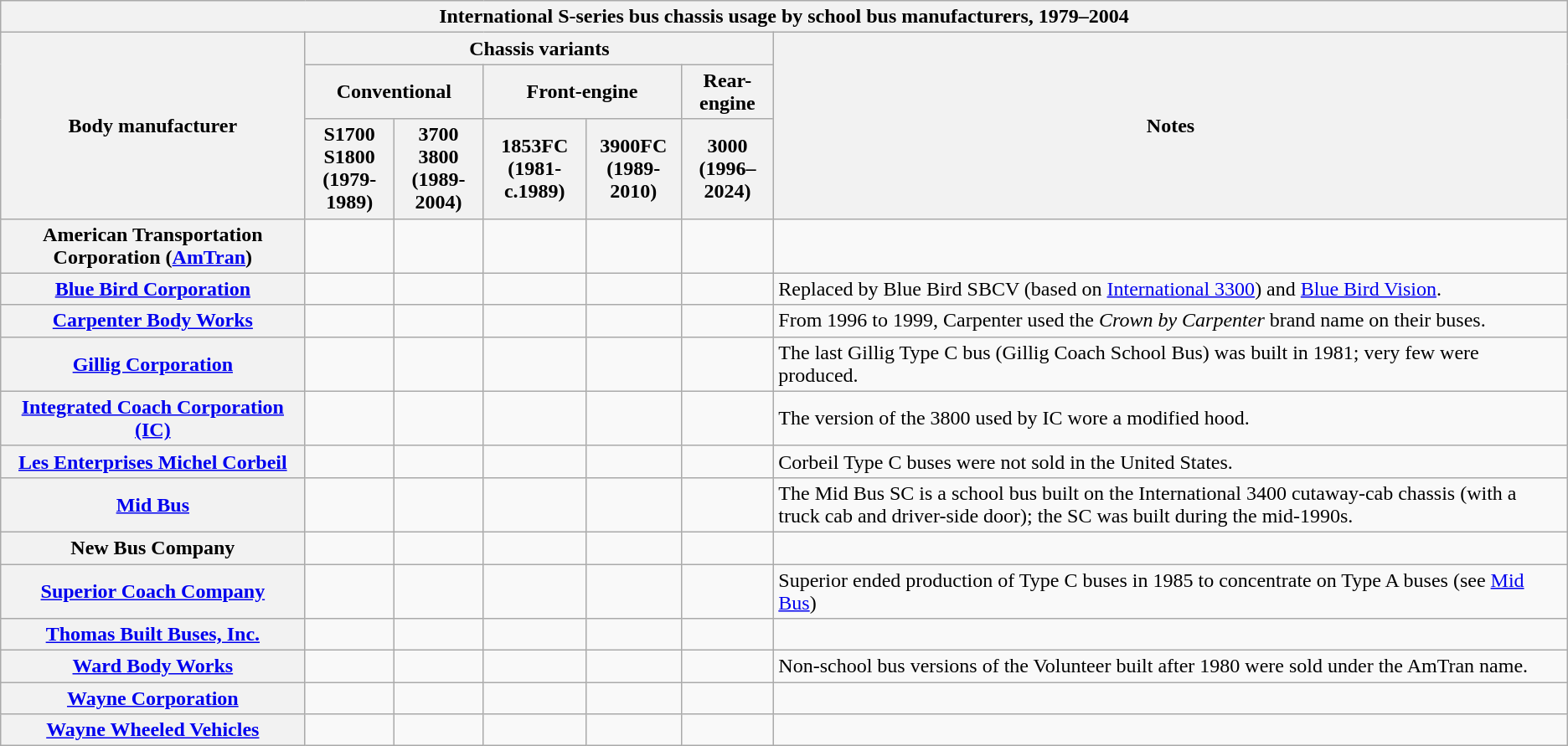<table class="wikitable">
<tr>
<th colspan="7">International S-series bus chassis usage by school bus manufacturers, 1979–2004</th>
</tr>
<tr>
<th rowspan="3">Body manufacturer</th>
<th colspan="5">Chassis variants</th>
<th rowspan="3">Notes</th>
</tr>
<tr>
<th colspan="2">Conventional</th>
<th colspan="2">Front-engine</th>
<th>Rear-engine</th>
</tr>
<tr>
<th>S1700<br>S1800<br>(1979-1989)</th>
<th>3700<br>3800<br>(1989-2004)</th>
<th>1853FC<br>(1981-c.1989)</th>
<th>3900FC<br>(1989-2010)</th>
<th>3000<br>(1996–2024)</th>
</tr>
<tr>
<th colwidth="1">American Transportation Corporation (<a href='#'>AmTran</a>)</th>
<td></td>
<td></td>
<td></td>
<td></td>
<td></td>
<td></td>
</tr>
<tr>
<th colwidth="2"><a href='#'>Blue Bird Corporation</a></th>
<td></td>
<td></td>
<td></td>
<td></td>
<td></td>
<td>Replaced by Blue Bird SBCV (based on <a href='#'>International 3300</a>) and <a href='#'>Blue Bird Vision</a>.</td>
</tr>
<tr>
<th colwidth="2"><a href='#'>Carpenter Body Works</a></th>
<td></td>
<td></td>
<td></td>
<td></td>
<td></td>
<td>From 1996 to 1999, Carpenter used the <em>Crown by Carpenter</em> brand name on their buses.</td>
</tr>
<tr>
<th colwidth="2"><a href='#'>Gillig Corporation</a></th>
<td></td>
<td></td>
<td></td>
<td></td>
<td></td>
<td>The last Gillig Type C bus (Gillig Coach School Bus) was built in 1981; very few were produced.</td>
</tr>
<tr>
<th colwidth="1"><a href='#'>Integrated Coach Corporation (IC)</a></th>
<td></td>
<td></td>
<td></td>
<td></td>
<td></td>
<td>The version of the 3800 used by IC wore a modified hood.</td>
</tr>
<tr>
<th colwidth="1"><a href='#'>Les Enterprises Michel Corbeil</a><br></th>
<td></td>
<td></td>
<td></td>
<td></td>
<td></td>
<td>Corbeil Type C buses were not sold in the United States.</td>
</tr>
<tr>
<th colwidth="1"><a href='#'>Mid Bus</a></th>
<td></td>
<td></td>
<td></td>
<td></td>
<td></td>
<td>The Mid Bus SC is a school bus built on the International 3400 cutaway-cab chassis (with a truck cab and driver-side door); the SC was built during the mid-1990s.</td>
</tr>
<tr>
<th colwidth="2">New Bus Company</th>
<td></td>
<td></td>
<td></td>
<td></td>
<td></td>
<td></td>
</tr>
<tr>
<th colwidth="2"><a href='#'>Superior Coach Company</a></th>
<td></td>
<td></td>
<td></td>
<td></td>
<td></td>
<td>Superior ended production of Type C buses in 1985 to concentrate on Type A buses (see <a href='#'>Mid Bus</a>)</td>
</tr>
<tr>
<th colwidth="2"><a href='#'>Thomas Built Buses, Inc.</a></th>
<td></td>
<td></td>
<td></td>
<td></td>
<td></td>
<td></td>
</tr>
<tr>
<th colwidth="2"><a href='#'>Ward Body Works</a></th>
<td></td>
<td></td>
<td></td>
<td></td>
<td></td>
<td>Non-school bus versions of the Volunteer built after 1980 were sold under the AmTran name.</td>
</tr>
<tr>
<th colwidth="2"><a href='#'>Wayne Corporation</a></th>
<td></td>
<td></td>
<td></td>
<td></td>
<td></td>
<td></td>
</tr>
<tr>
<th colwidth="2"><a href='#'>Wayne Wheeled Vehicles</a></th>
<td></td>
<td></td>
<td></td>
<td></td>
<td></td>
<td></td>
</tr>
</table>
